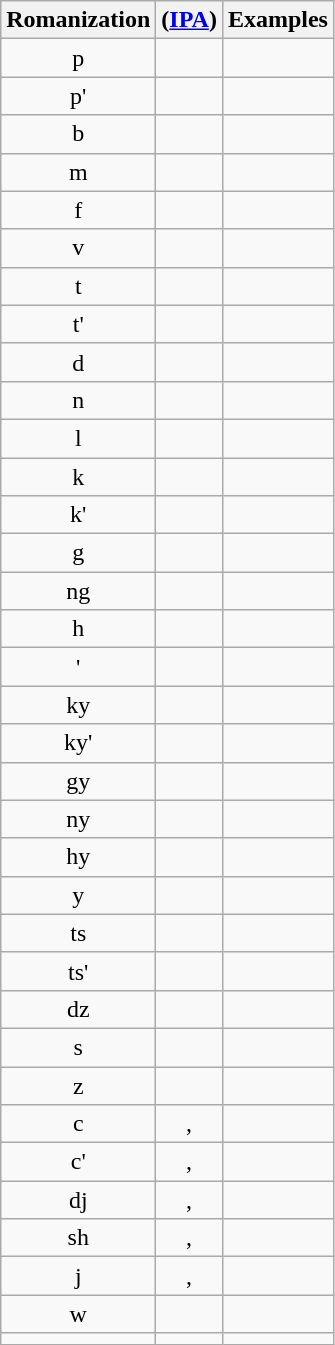<table class="wikitable" style="text-align: center">
<tr>
<th>Romanization</th>
<th>(<a href='#'>IPA</a>)</th>
<th>Examples</th>
</tr>
<tr>
<td>p</td>
<td></td>
<td></td>
</tr>
<tr>
<td>p'</td>
<td></td>
<td></td>
</tr>
<tr>
<td>b</td>
<td></td>
<td></td>
</tr>
<tr>
<td>m</td>
<td></td>
<td></td>
</tr>
<tr>
<td>f</td>
<td></td>
<td></td>
</tr>
<tr>
<td>v</td>
<td></td>
<td></td>
</tr>
<tr>
<td>t</td>
<td></td>
<td></td>
</tr>
<tr>
<td>t'</td>
<td></td>
<td></td>
</tr>
<tr>
<td>d</td>
<td></td>
<td></td>
</tr>
<tr>
<td>n</td>
<td></td>
<td></td>
</tr>
<tr>
<td>l</td>
<td></td>
<td></td>
</tr>
<tr>
<td>k</td>
<td></td>
<td></td>
</tr>
<tr>
<td>k'</td>
<td></td>
<td></td>
</tr>
<tr>
<td>g</td>
<td></td>
<td></td>
</tr>
<tr>
<td>ng</td>
<td></td>
<td></td>
</tr>
<tr>
<td>h</td>
<td></td>
<td></td>
</tr>
<tr>
<td>'</td>
<td></td>
<td></td>
</tr>
<tr>
<td>ky</td>
<td></td>
<td></td>
</tr>
<tr>
<td>ky'</td>
<td></td>
<td></td>
</tr>
<tr>
<td>gy</td>
<td></td>
<td></td>
</tr>
<tr>
<td>ny</td>
<td></td>
<td></td>
</tr>
<tr>
<td>hy</td>
<td></td>
<td></td>
</tr>
<tr>
<td>y</td>
<td></td>
<td></td>
</tr>
<tr>
<td>ts</td>
<td></td>
<td></td>
</tr>
<tr>
<td>ts'</td>
<td></td>
<td></td>
</tr>
<tr>
<td>dz</td>
<td></td>
<td></td>
</tr>
<tr>
<td>s</td>
<td></td>
<td></td>
</tr>
<tr>
<td>z</td>
<td></td>
<td></td>
</tr>
<tr>
<td>c</td>
<td>, </td>
<td></td>
</tr>
<tr>
<td>c'</td>
<td>, </td>
<td></td>
</tr>
<tr>
<td>dj</td>
<td>, </td>
<td></td>
</tr>
<tr>
<td>sh</td>
<td>, </td>
<td></td>
</tr>
<tr>
<td>j</td>
<td>, </td>
<td></td>
</tr>
<tr>
<td>w</td>
<td></td>
<td></td>
</tr>
<tr>
<td></td>
<td></td>
<td></td>
</tr>
</table>
